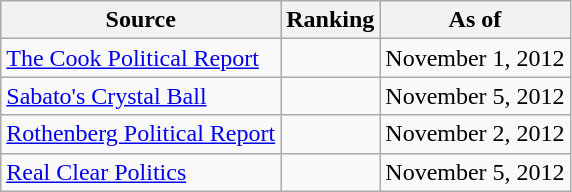<table class="wikitable" style="text-align:center">
<tr>
<th>Source</th>
<th>Ranking</th>
<th>As of</th>
</tr>
<tr>
<td align=left><a href='#'>The Cook Political Report</a></td>
<td></td>
<td>November 1, 2012</td>
</tr>
<tr>
<td align=left><a href='#'>Sabato's Crystal Ball</a></td>
<td></td>
<td>November 5, 2012</td>
</tr>
<tr>
<td align=left><a href='#'>Rothenberg Political Report</a></td>
<td></td>
<td>November 2, 2012</td>
</tr>
<tr>
<td align=left><a href='#'>Real Clear Politics</a></td>
<td></td>
<td>November 5, 2012</td>
</tr>
</table>
